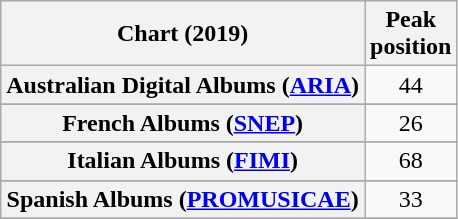<table class="wikitable sortable plainrowheaders" style="text-align:center">
<tr>
<th scope="col">Chart (2019)</th>
<th scope="col">Peak<br>position</th>
</tr>
<tr>
<th scope="row">Australian Digital Albums (<a href='#'>ARIA</a>)</th>
<td>44</td>
</tr>
<tr>
</tr>
<tr>
</tr>
<tr>
</tr>
<tr>
</tr>
<tr>
<th scope="row">French Albums (<a href='#'>SNEP</a>)</th>
<td>26</td>
</tr>
<tr>
</tr>
<tr>
<th scope="row">Italian Albums (<a href='#'>FIMI</a>)</th>
<td>68</td>
</tr>
<tr>
</tr>
<tr>
</tr>
<tr>
<th scope="row">Spanish Albums (<a href='#'>PROMUSICAE</a>)</th>
<td>33</td>
</tr>
<tr>
</tr>
</table>
